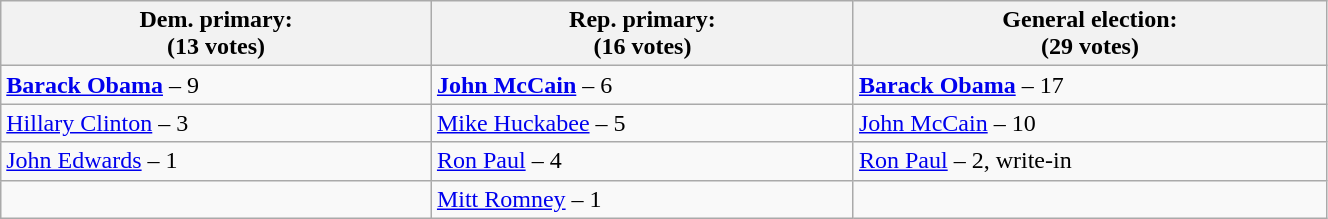<table class="wikitable" width="70%">
<tr>
<th><strong>Dem. primary:</strong><br>(13 votes)</th>
<th><strong>Rep. primary:</strong><br>(16 votes)</th>
<th><strong>General election:</strong><br>(29 votes)</th>
</tr>
<tr>
<td><strong><a href='#'>Barack Obama</a></strong> – 9</td>
<td><strong><a href='#'>John McCain</a></strong> – 6</td>
<td><strong><a href='#'>Barack Obama</a></strong> – 17</td>
</tr>
<tr>
<td><a href='#'>Hillary Clinton</a> – 3</td>
<td><a href='#'>Mike Huckabee</a> – 5</td>
<td><a href='#'>John McCain</a> – 10</td>
</tr>
<tr>
<td><a href='#'>John Edwards</a> – 1</td>
<td><a href='#'>Ron Paul</a> – 4</td>
<td><a href='#'>Ron Paul</a> – 2, write-in</td>
</tr>
<tr>
<td></td>
<td><a href='#'>Mitt Romney</a> – 1</td>
<td></td>
</tr>
</table>
